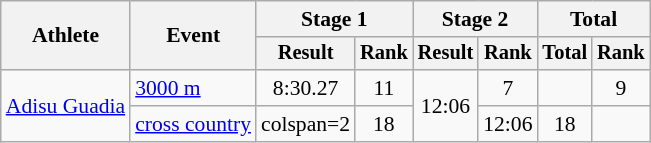<table class="wikitable" style="font-size:90%">
<tr>
<th rowspan=2>Athlete</th>
<th rowspan=2>Event</th>
<th colspan=2>Stage 1</th>
<th colspan=2>Stage 2</th>
<th colspan=2>Total</th>
</tr>
<tr style="font-size:95%">
<th>Result</th>
<th>Rank</th>
<th>Result</th>
<th>Rank</th>
<th>Total</th>
<th>Rank</th>
</tr>
<tr align=center>
<td align=left rowspan=2><a href='#'>Adisu Guadia</a></td>
<td align=left><a href='#'>3000 m</a></td>
<td>8:30.27</td>
<td>11</td>
<td rowspan=2>12:06</td>
<td>7</td>
<td></td>
<td>9</td>
</tr>
<tr align=center>
<td align=left><a href='#'>cross country</a></td>
<td>colspan=2 </td>
<td>18</td>
<td>12:06</td>
<td>18</td>
</tr>
</table>
